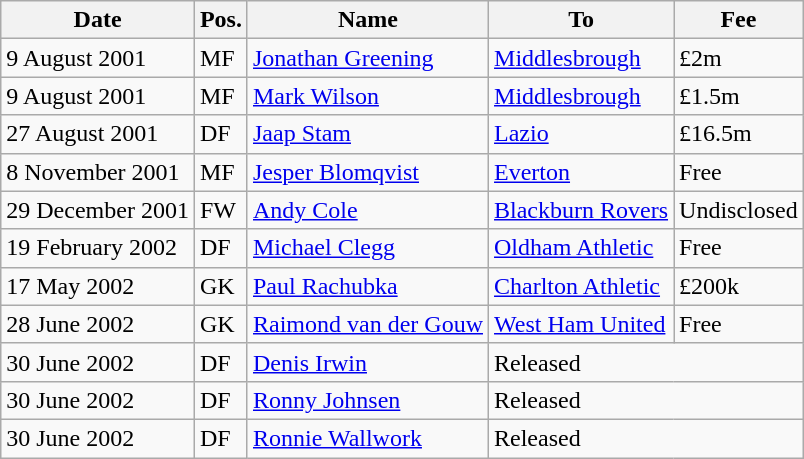<table class="wikitable">
<tr>
<th>Date</th>
<th>Pos.</th>
<th>Name</th>
<th>To</th>
<th>Fee</th>
</tr>
<tr>
<td>9 August 2001</td>
<td>MF</td>
<td> <a href='#'>Jonathan Greening</a></td>
<td> <a href='#'>Middlesbrough</a></td>
<td>£2m</td>
</tr>
<tr>
<td>9 August 2001</td>
<td>MF</td>
<td> <a href='#'>Mark Wilson</a></td>
<td> <a href='#'>Middlesbrough</a></td>
<td>£1.5m</td>
</tr>
<tr>
<td>27 August 2001</td>
<td>DF</td>
<td> <a href='#'>Jaap Stam</a></td>
<td> <a href='#'>Lazio</a></td>
<td>£16.5m</td>
</tr>
<tr>
<td>8 November 2001</td>
<td>MF</td>
<td> <a href='#'>Jesper Blomqvist</a></td>
<td> <a href='#'>Everton</a></td>
<td>Free</td>
</tr>
<tr>
<td>29 December 2001</td>
<td>FW</td>
<td> <a href='#'>Andy Cole</a></td>
<td> <a href='#'>Blackburn Rovers</a></td>
<td>Undisclosed</td>
</tr>
<tr>
<td>19 February 2002</td>
<td>DF</td>
<td> <a href='#'>Michael Clegg</a></td>
<td> <a href='#'>Oldham Athletic</a></td>
<td>Free</td>
</tr>
<tr>
<td>17 May 2002</td>
<td>GK</td>
<td> <a href='#'>Paul Rachubka</a></td>
<td> <a href='#'>Charlton Athletic</a></td>
<td>£200k</td>
</tr>
<tr>
<td>28 June 2002</td>
<td>GK</td>
<td> <a href='#'>Raimond van der Gouw</a></td>
<td> <a href='#'>West Ham United</a></td>
<td>Free</td>
</tr>
<tr>
<td>30 June 2002</td>
<td>DF</td>
<td> <a href='#'>Denis Irwin</a></td>
<td colspan="2">Released</td>
</tr>
<tr>
<td>30 June 2002</td>
<td>DF</td>
<td> <a href='#'>Ronny Johnsen</a></td>
<td colspan="2">Released</td>
</tr>
<tr>
<td>30 June 2002</td>
<td>DF</td>
<td> <a href='#'>Ronnie Wallwork</a></td>
<td colspan="2">Released</td>
</tr>
</table>
